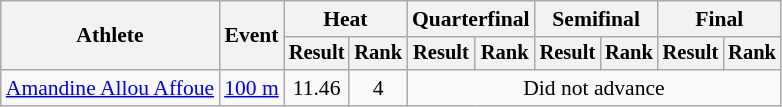<table class="wikitable" style="font-size:90%">
<tr>
<th rowspan="2">Athlete</th>
<th rowspan="2">Event</th>
<th colspan="2">Heat</th>
<th colspan="2">Quarterfinal</th>
<th colspan="2">Semifinal</th>
<th colspan="2">Final</th>
</tr>
<tr style="font-size:95%">
<th>Result</th>
<th>Rank</th>
<th>Result</th>
<th>Rank</th>
<th>Result</th>
<th>Rank</th>
<th>Result</th>
<th>Rank</th>
</tr>
<tr align=center>
<td align=left><a href='#'>Amandine Allou Affoue</a></td>
<td align=left><a href='#'>100 m</a></td>
<td>11.46</td>
<td>4</td>
<td colspan=6>Did not advance</td>
</tr>
</table>
